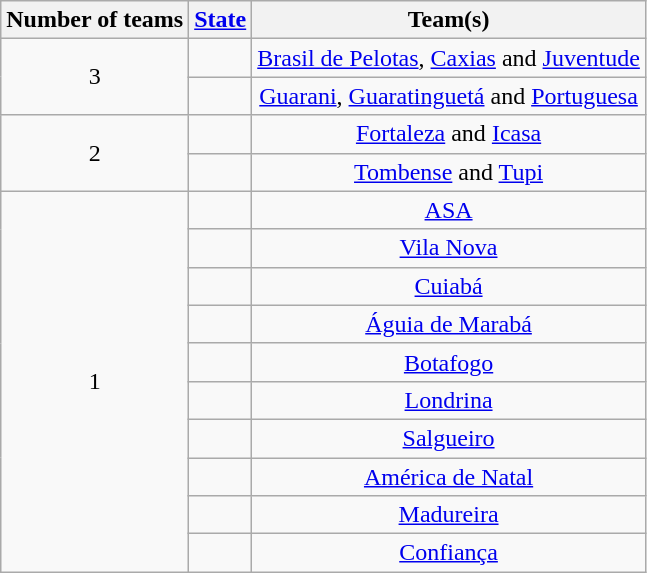<table class="wikitable" style="text-align:center">
<tr>
<th>Number of teams</th>
<th><a href='#'>State</a></th>
<th>Team(s)</th>
</tr>
<tr>
<td rowspan="2">3</td>
<td align="left"></td>
<td><a href='#'>Brasil de Pelotas</a>, <a href='#'>Caxias</a> and <a href='#'>Juventude</a></td>
</tr>
<tr>
<td align="left"></td>
<td><a href='#'>Guarani</a>, <a href='#'>Guaratinguetá</a> and <a href='#'>Portuguesa</a></td>
</tr>
<tr>
<td rowspan="2">2</td>
<td align="left"></td>
<td><a href='#'>Fortaleza</a> and <a href='#'>Icasa</a></td>
</tr>
<tr>
<td align="left"></td>
<td><a href='#'>Tombense</a> and <a href='#'>Tupi</a></td>
</tr>
<tr>
<td rowspan="10">1</td>
<td align="left"></td>
<td><a href='#'>ASA</a></td>
</tr>
<tr>
<td align="left"></td>
<td><a href='#'>Vila Nova</a></td>
</tr>
<tr>
<td align="left"></td>
<td><a href='#'>Cuiabá</a></td>
</tr>
<tr>
<td align="left"></td>
<td><a href='#'>Águia de Marabá</a></td>
</tr>
<tr>
<td align="left"></td>
<td><a href='#'>Botafogo</a></td>
</tr>
<tr>
<td align="left"></td>
<td><a href='#'>Londrina</a></td>
</tr>
<tr>
<td align="left"></td>
<td><a href='#'>Salgueiro</a></td>
</tr>
<tr>
<td align="left"></td>
<td><a href='#'>América de Natal</a></td>
</tr>
<tr>
<td align="left"></td>
<td><a href='#'>Madureira</a></td>
</tr>
<tr>
<td align="left"></td>
<td><a href='#'>Confiança</a></td>
</tr>
</table>
